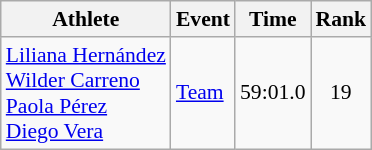<table class="wikitable" style="font-size:90%;">
<tr>
<th>Athlete</th>
<th>Event</th>
<th>Time</th>
<th>Rank</th>
</tr>
<tr align=center>
<td align=left><a href='#'>Liliana Hernández</a><br><a href='#'>Wilder Carreno</a><br><a href='#'>Paola Pérez</a><br><a href='#'>Diego Vera</a></td>
<td align=left><a href='#'>Team</a></td>
<td>59:01.0</td>
<td>19</td>
</tr>
</table>
